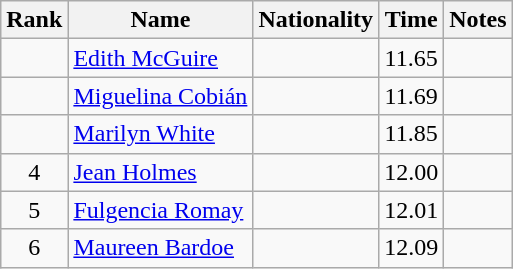<table class="wikitable sortable" style="text-align:center">
<tr>
<th>Rank</th>
<th>Name</th>
<th>Nationality</th>
<th>Time</th>
<th>Notes</th>
</tr>
<tr>
<td></td>
<td align=left><a href='#'>Edith McGuire</a></td>
<td align=left></td>
<td>11.65</td>
<td></td>
</tr>
<tr>
<td></td>
<td align=left><a href='#'>Miguelina Cobián</a></td>
<td align=left></td>
<td>11.69</td>
<td></td>
</tr>
<tr>
<td></td>
<td align=left><a href='#'>Marilyn White</a></td>
<td align=left></td>
<td>11.85</td>
<td></td>
</tr>
<tr>
<td>4</td>
<td align=left><a href='#'>Jean Holmes</a></td>
<td align=left></td>
<td>12.00</td>
<td></td>
</tr>
<tr>
<td>5</td>
<td align=left><a href='#'>Fulgencia Romay</a></td>
<td align=left></td>
<td>12.01</td>
<td></td>
</tr>
<tr>
<td>6</td>
<td align=left><a href='#'>Maureen Bardoe</a></td>
<td align=left></td>
<td>12.09</td>
<td></td>
</tr>
</table>
